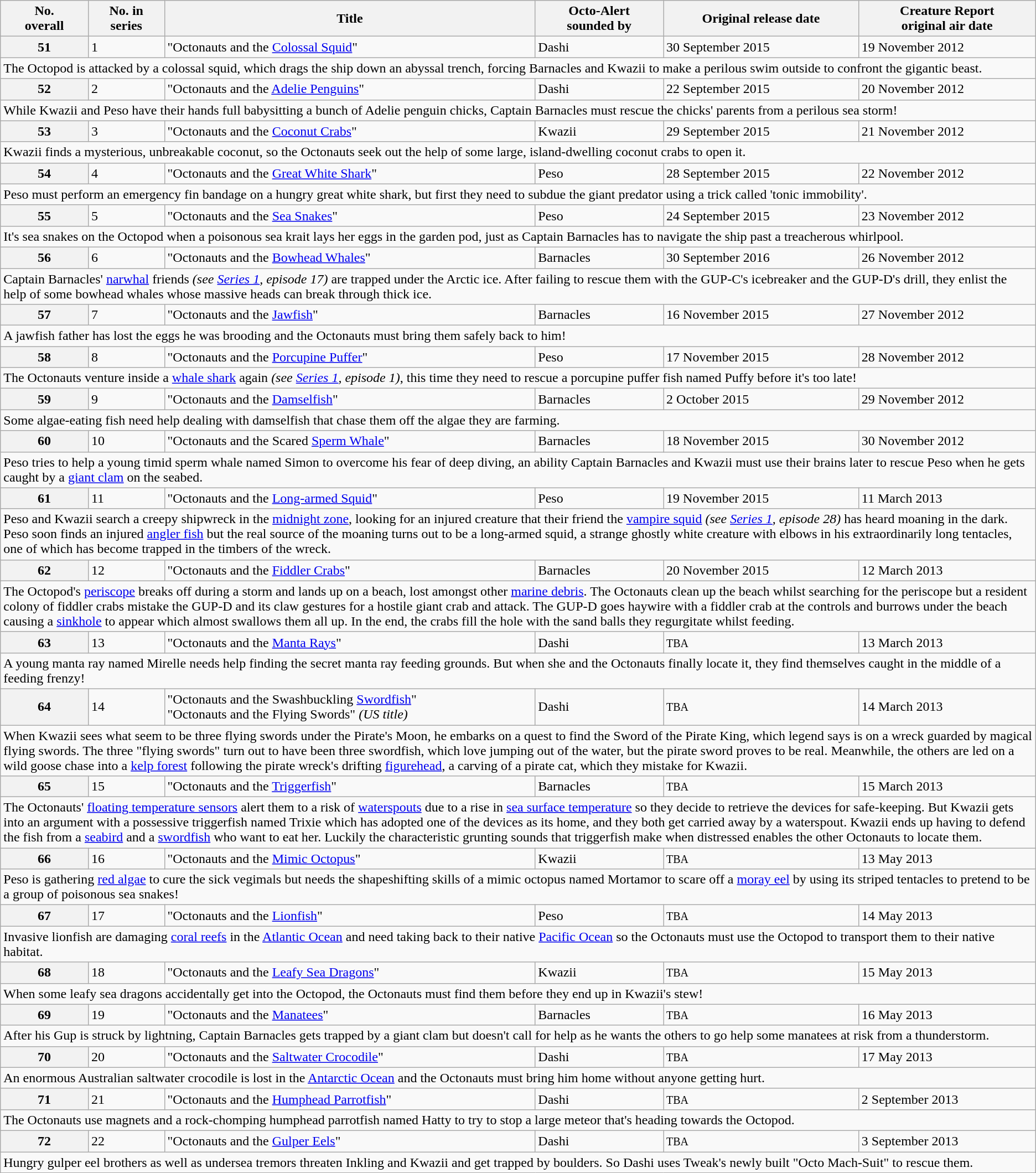<table class="wikitable">
<tr>
<th><abbr>No.</abbr><br>overall</th>
<th><abbr>No.</abbr> in<br>series</th>
<th>Title</th>
<th>Octo-Alert<br>sounded by</th>
<th>Original release date</th>
<th>Creature Report<br>original air date</th>
</tr>
<tr>
<th rowspan="1">51</th>
<td>1</td>
<td rowspan="1">"Octonauts and the <a href='#'>Colossal Squid</a>"</td>
<td>Dashi</td>
<td>30 September 2015</td>
<td>19 November 2012</td>
</tr>
<tr>
<td colspan="7">The Octopod is attacked by a colossal squid, which drags the ship down an abyssal trench, forcing Barnacles and Kwazii to make a perilous swim outside to confront the gigantic beast.</td>
</tr>
<tr>
<th rowspan="1">52</th>
<td>2</td>
<td rowspan="1">"Octonauts and the <a href='#'>Adelie Penguins</a>"</td>
<td>Dashi</td>
<td>22 September 2015</td>
<td>20 November 2012</td>
</tr>
<tr>
<td colspan="7">While Kwazii and Peso have their hands full babysitting a bunch of Adelie penguin chicks, Captain Barnacles must rescue the chicks' parents from a perilous sea storm!</td>
</tr>
<tr>
<th rowspan="1">53</th>
<td>3</td>
<td rowspan="1">"Octonauts and the <a href='#'>Coconut Crabs</a>"</td>
<td>Kwazii</td>
<td>29 September 2015</td>
<td>21 November 2012</td>
</tr>
<tr>
<td colspan="7">Kwazii finds a mysterious, unbreakable coconut, so the Octonauts seek out the help of some large, island-dwelling coconut crabs to open it.</td>
</tr>
<tr>
<th rowspan="1">54</th>
<td>4</td>
<td rowspan="1">"Octonauts and the <a href='#'>Great White Shark</a>"</td>
<td>Peso</td>
<td>28 September 2015</td>
<td>22 November 2012</td>
</tr>
<tr>
<td colspan="7">Peso must perform an emergency fin bandage on a hungry great white shark, but first they need to subdue the giant predator using a trick called 'tonic immobility'.</td>
</tr>
<tr>
<th rowspan="1">55</th>
<td>5</td>
<td rowspan="1">"Octonauts and the <a href='#'>Sea Snakes</a>"</td>
<td>Peso</td>
<td>24 September 2015</td>
<td>23 November 2012</td>
</tr>
<tr>
<td colspan="7">It's sea snakes on the Octopod when a poisonous sea krait lays her eggs in the garden pod, just as Captain Barnacles has to navigate the ship past a treacherous whirlpool.</td>
</tr>
<tr>
<th rowspan="1">56</th>
<td>6</td>
<td rowspan="1">"Octonauts and the <a href='#'>Bowhead Whales</a>"</td>
<td>Barnacles</td>
<td>30 September 2016</td>
<td>26 November 2012</td>
</tr>
<tr>
<td colspan="7">Captain Barnacles' <a href='#'>narwhal</a> friends <em>(see <a href='#'>Series 1</a>, episode 17)</em> are trapped under the Arctic ice. After failing to rescue them with the GUP-C's icebreaker and the GUP-D's drill, they enlist the help of some bowhead whales whose massive heads can break through thick ice.</td>
</tr>
<tr>
<th rowspan="1">57</th>
<td>7</td>
<td rowspan="1">"Octonauts and the <a href='#'>Jawfish</a>"</td>
<td>Barnacles</td>
<td>16 November 2015</td>
<td>27 November 2012</td>
</tr>
<tr>
<td colspan="7">A jawfish father has lost the eggs he was brooding and the Octonauts must bring them safely back to him!</td>
</tr>
<tr>
<th rowspan="1">58</th>
<td>8</td>
<td rowspan="1">"Octonauts and the <a href='#'>Porcupine Puffer</a>"</td>
<td>Peso</td>
<td>17 November 2015</td>
<td>28 November 2012</td>
</tr>
<tr>
<td colspan="7">The Octonauts venture inside a <a href='#'>whale shark</a> again <em>(see <a href='#'>Series 1</a>, episode 1)</em>, this time they need to rescue a porcupine puffer fish named Puffy before it's too late!</td>
</tr>
<tr>
<th rowspan="1">59</th>
<td>9</td>
<td rowspan="1">"Octonauts and the <a href='#'>Damselfish</a>"</td>
<td>Barnacles</td>
<td>2 October 2015</td>
<td>29 November 2012</td>
</tr>
<tr>
<td colspan="7">Some algae-eating fish need help dealing with damselfish that chase them off the algae they are farming.</td>
</tr>
<tr>
<th rowspan="1">60</th>
<td>10</td>
<td rowspan="1">"Octonauts and the Scared <a href='#'>Sperm Whale</a>"</td>
<td>Barnacles</td>
<td>18 November 2015</td>
<td>30 November 2012</td>
</tr>
<tr>
<td colspan="7">Peso tries to help a young timid sperm whale named Simon to overcome his fear of deep diving, an ability Captain Barnacles and Kwazii must use their brains later to rescue Peso when he gets caught by a <a href='#'>giant clam</a> on the seabed.</td>
</tr>
<tr>
<th rowspan="1">61</th>
<td>11</td>
<td rowspan="1">"Octonauts and the <a href='#'>Long-armed Squid</a>"</td>
<td>Peso</td>
<td>19 November 2015</td>
<td>11 March 2013</td>
</tr>
<tr>
<td colspan="7">Peso and Kwazii search a creepy shipwreck in the <a href='#'>midnight zone</a>, looking for an injured creature that their friend the <a href='#'>vampire squid</a> <em>(see <a href='#'>Series 1</a>, episode 28)</em> has heard moaning in the dark. Peso soon finds an injured <a href='#'>angler fish</a> but the real source of the moaning turns out to be a long-armed squid, a strange ghostly white creature with elbows in his extraordinarily long tentacles, one of which has become trapped in the timbers of the wreck.</td>
</tr>
<tr>
<th rowspan="1">62</th>
<td>12</td>
<td rowspan="1">"Octonauts and the <a href='#'>Fiddler Crabs</a>"</td>
<td>Barnacles</td>
<td>20 November 2015</td>
<td>12 March 2013</td>
</tr>
<tr>
<td colspan="7">The Octopod's <a href='#'>periscope</a> breaks off during a storm and lands up on a beach, lost amongst other <a href='#'>marine debris</a>. The Octonauts clean up the beach whilst searching for the periscope but a resident colony of fiddler crabs mistake the GUP-D and its claw gestures for a hostile giant crab and attack. The GUP-D goes haywire with a fiddler crab at the controls and burrows under the beach causing a <a href='#'>sinkhole</a> to appear which almost swallows them all up. In the end, the crabs fill the hole with the sand balls they regurgitate whilst feeding.</td>
</tr>
<tr>
<th rowspan="1">63</th>
<td>13</td>
<td rowspan="1">"Octonauts and the <a href='#'>Manta Rays</a>"</td>
<td>Dashi</td>
<td><small>TBA</small></td>
<td>13 March 2013</td>
</tr>
<tr>
<td colspan="7">A young manta ray named Mirelle needs help finding the secret manta ray feeding grounds. But when she and the Octonauts finally locate it, they find themselves caught in the middle of a feeding frenzy!</td>
</tr>
<tr>
<th rowspan="1">64</th>
<td>14</td>
<td rowspan="1">"Octonauts and the Swashbuckling <a href='#'>Swordfish</a>"<br>"Octonauts and the Flying Swords" <em>(US title)</em></td>
<td>Dashi</td>
<td><small>TBA</small></td>
<td>14 March 2013</td>
</tr>
<tr>
<td colspan="7">When Kwazii sees what seem to be three flying swords under the Pirate's Moon, he embarks on a quest to find the Sword of the Pirate King, which legend says is on a wreck guarded by magical flying swords. The three "flying swords" turn out to have been three swordfish, which love jumping out of the water, but the pirate sword proves to be real. Meanwhile, the others are led on a wild goose chase into a <a href='#'>kelp forest</a> following the pirate wreck's drifting <a href='#'>figurehead</a>, a carving of a pirate cat, which they mistake for Kwazii.</td>
</tr>
<tr>
<th rowspan="1">65</th>
<td>15</td>
<td rowspan="1">"Octonauts and the <a href='#'>Triggerfish</a>"</td>
<td>Barnacles</td>
<td><small>TBA</small></td>
<td>15 March 2013</td>
</tr>
<tr>
<td colspan="7">The Octonauts' <a href='#'>floating temperature sensors</a> alert them to a risk of <a href='#'>waterspouts</a> due to a rise in <a href='#'>sea surface temperature</a> so they decide to retrieve the devices for safe-keeping. But Kwazii gets into an argument with a possessive triggerfish named Trixie which has adopted one of the devices as its home, and they both get carried away by a waterspout. Kwazii ends up having to defend the fish from a <a href='#'>seabird</a> and a <a href='#'>swordfish</a> who want to eat her. Luckily the characteristic grunting sounds that triggerfish make when distressed enables the other Octonauts to locate them.</td>
</tr>
<tr>
<th rowspan="1">66</th>
<td>16</td>
<td rowspan="1">"Octonauts and the <a href='#'>Mimic Octopus</a>"</td>
<td>Kwazii</td>
<td><small>TBA</small></td>
<td>13 May 2013</td>
</tr>
<tr>
<td colspan="7">Peso is gathering <a href='#'>red algae</a> to cure the sick vegimals but needs the shapeshifting skills of a mimic octopus named Mortamor to scare off a <a href='#'>moray eel</a> by using its striped tentacles to pretend to be a group of poisonous sea snakes!</td>
</tr>
<tr>
<th rowspan="1">67</th>
<td>17</td>
<td rowspan="1">"Octonauts and the <a href='#'>Lionfish</a>"</td>
<td>Peso</td>
<td><small>TBA</small></td>
<td>14 May 2013</td>
</tr>
<tr>
<td colspan="7">Invasive lionfish are damaging <a href='#'>coral reefs</a> in the <a href='#'>Atlantic Ocean</a> and need taking back to their native <a href='#'>Pacific Ocean</a> so the Octonauts must use the Octopod to transport them to their native habitat.</td>
</tr>
<tr>
<th rowspan="1">68</th>
<td>18</td>
<td rowspan="1">"Octonauts and the <a href='#'>Leafy Sea Dragons</a>"</td>
<td>Kwazii</td>
<td><small>TBA</small></td>
<td>15 May 2013</td>
</tr>
<tr>
<td colspan="7">When some leafy sea dragons accidentally get into the Octopod, the Octonauts must find them before they end up in Kwazii's stew!</td>
</tr>
<tr>
<th rowspan="1">69</th>
<td>19</td>
<td rowspan="1">"Octonauts and the <a href='#'>Manatees</a>"</td>
<td>Barnacles</td>
<td><small>TBA</small></td>
<td>16 May 2013</td>
</tr>
<tr>
<td colspan="7">After his Gup is struck by lightning, Captain Barnacles gets trapped by a giant clam but doesn't call for help as he wants the others to go help some manatees at risk from a thunderstorm.</td>
</tr>
<tr>
<th rowspan="1">70</th>
<td>20</td>
<td rowspan="1">"Octonauts and the <a href='#'>Saltwater Crocodile</a>"</td>
<td>Dashi</td>
<td><small>TBA</small></td>
<td>17 May 2013</td>
</tr>
<tr>
<td colspan="7">An enormous Australian saltwater crocodile is lost in the <a href='#'>Antarctic Ocean</a> and the Octonauts must bring him home without anyone getting hurt.</td>
</tr>
<tr>
<th rowspan="1">71</th>
<td>21</td>
<td rowspan="1">"Octonauts and the <a href='#'>Humphead Parrotfish</a>"</td>
<td>Dashi</td>
<td><small>TBA</small></td>
<td>2 September 2013</td>
</tr>
<tr>
<td colspan="7">The Octonauts use magnets and a rock-chomping humphead parrotfish named Hatty to try to stop a large meteor that's heading towards the Octopod.</td>
</tr>
<tr>
<th rowspan="1">72</th>
<td>22</td>
<td rowspan="1">"Octonauts and the <a href='#'>Gulper Eels</a>"</td>
<td>Dashi</td>
<td><small>TBA</small></td>
<td>3 September 2013</td>
</tr>
<tr>
<td colspan="7">Hungry gulper eel brothers as well as undersea tremors threaten Inkling and Kwazii and get trapped by boulders. So Dashi uses Tweak's newly built "Octo Mach-Suit" to rescue them.</td>
</tr>
</table>
